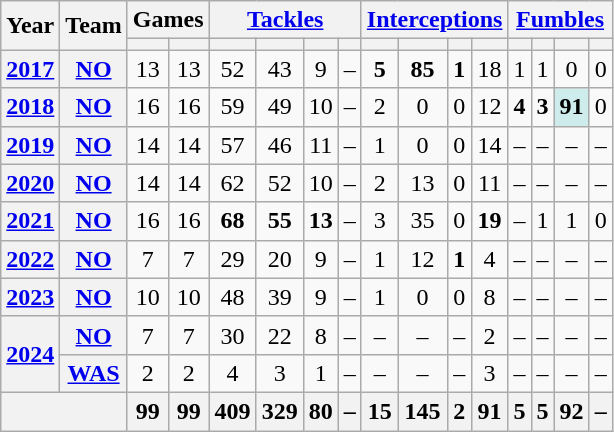<table class="wikitable" style="text-align:center;">
<tr>
<th rowspan="2">Year</th>
<th rowspan="2">Team</th>
<th colspan="2">Games</th>
<th colspan="4"><a href='#'>Tackles</a></th>
<th colspan="4"><a href='#'>Interceptions</a></th>
<th colspan="4"><a href='#'>Fumbles</a></th>
</tr>
<tr>
<th></th>
<th></th>
<th></th>
<th></th>
<th></th>
<th></th>
<th></th>
<th></th>
<th></th>
<th></th>
<th></th>
<th></th>
<th></th>
<th></th>
</tr>
<tr>
<th><a href='#'>2017</a></th>
<th><a href='#'>NO</a></th>
<td>13</td>
<td>13</td>
<td>52</td>
<td>43</td>
<td>9</td>
<td>–</td>
<td><strong>5</strong></td>
<td><strong>85</strong></td>
<td><strong>1</strong></td>
<td>18</td>
<td>1</td>
<td>1</td>
<td>0</td>
<td>0</td>
</tr>
<tr>
<th><a href='#'>2018</a></th>
<th><a href='#'>NO</a></th>
<td>16</td>
<td>16</td>
<td>59</td>
<td>49</td>
<td>10</td>
<td>–</td>
<td>2</td>
<td>0</td>
<td>0</td>
<td>12</td>
<td><strong>4</strong></td>
<td><strong>3</strong></td>
<td style="background:#cfecec;"><strong>91</strong></td>
<td>0</td>
</tr>
<tr>
<th><a href='#'>2019</a></th>
<th><a href='#'>NO</a></th>
<td>14</td>
<td>14</td>
<td>57</td>
<td>46</td>
<td>11</td>
<td>–</td>
<td>1</td>
<td>0</td>
<td>0</td>
<td>14</td>
<td>–</td>
<td>–</td>
<td>–</td>
<td>–</td>
</tr>
<tr>
<th><a href='#'>2020</a></th>
<th><a href='#'>NO</a></th>
<td>14</td>
<td>14</td>
<td>62</td>
<td>52</td>
<td>10</td>
<td>–</td>
<td>2</td>
<td>13</td>
<td>0</td>
<td>11</td>
<td>–</td>
<td>–</td>
<td>–</td>
<td>–</td>
</tr>
<tr>
<th><a href='#'>2021</a></th>
<th><a href='#'>NO</a></th>
<td>16</td>
<td>16</td>
<td><strong>68</strong></td>
<td><strong>55</strong></td>
<td><strong>13</strong></td>
<td>–</td>
<td>3</td>
<td>35</td>
<td>0</td>
<td><strong>19</strong></td>
<td>–</td>
<td>1</td>
<td>1</td>
<td>0</td>
</tr>
<tr>
<th><a href='#'>2022</a></th>
<th><a href='#'>NO</a></th>
<td>7</td>
<td>7</td>
<td>29</td>
<td>20</td>
<td>9</td>
<td>–</td>
<td>1</td>
<td>12</td>
<td><strong>1</strong></td>
<td>4</td>
<td>–</td>
<td>–</td>
<td>–</td>
<td>–</td>
</tr>
<tr>
<th><a href='#'>2023</a></th>
<th><a href='#'>NO</a></th>
<td>10</td>
<td>10</td>
<td>48</td>
<td>39</td>
<td>9</td>
<td>–</td>
<td>1</td>
<td>0</td>
<td>0</td>
<td>8</td>
<td>–</td>
<td>–</td>
<td>–</td>
<td>–</td>
</tr>
<tr>
<th rowspan="2"><a href='#'>2024</a></th>
<th><a href='#'>NO</a></th>
<td>7</td>
<td>7</td>
<td>30</td>
<td>22</td>
<td>8</td>
<td>–</td>
<td>–</td>
<td>–</td>
<td>–</td>
<td>2</td>
<td>–</td>
<td>–</td>
<td>–</td>
<td>–</td>
</tr>
<tr>
<th><a href='#'>WAS</a></th>
<td>2</td>
<td>2</td>
<td>4</td>
<td>3</td>
<td>1</td>
<td>–</td>
<td>–</td>
<td>–</td>
<td>–</td>
<td>3</td>
<td>–</td>
<td>–</td>
<td>–</td>
<td>–</td>
</tr>
<tr>
<th colspan="2"></th>
<th>99</th>
<th>99</th>
<th>409</th>
<th>329</th>
<th>80</th>
<th>–</th>
<th>15</th>
<th>145</th>
<th>2</th>
<th>91</th>
<th>5</th>
<th>5</th>
<th>92</th>
<th>–</th>
</tr>
</table>
